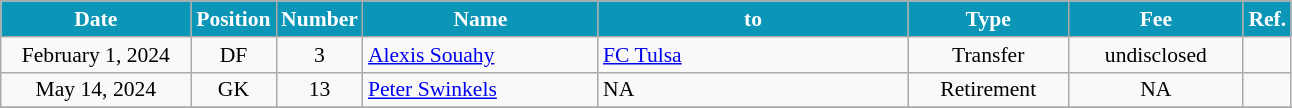<table class="wikitable" style="text-align:center; font-size:90%; ">
<tr>
<th style= "background:#0B96B7; color:#FFFFFF; width:120px;">Date</th>
<th style="background:#0B96B7; color:#FFFFFF; width:50px;">Position</th>
<th style="background:#0B96B7; color:#FFFFFF; width:50px;">Number</th>
<th style="background:#0B96B7; color:#FFFFFF; width:150px;">Name</th>
<th style="background:#0B96B7; color:#FFFFFF; width:200px;">to</th>
<th style="background:#0B96B7; color:#FFFFFF; Width:100px;">Type</th>
<th style="background:#0B96B7; color:#FFFFFF; width:110px;">Fee</th>
<th style="background:#0B96B7; color:#FFFFFF; width:25px;">Ref.</th>
</tr>
<tr>
<td>February 1, 2024</td>
<td>DF</td>
<td>3</td>
<td align="left"> <a href='#'>Alexis Souahy</a></td>
<td align="left"> <a href='#'>FC Tulsa</a></td>
<td>Transfer</td>
<td>undisclosed</td>
<td></td>
</tr>
<tr>
<td>May 14, 2024</td>
<td>GK</td>
<td>13</td>
<td align="left"> <a href='#'>Peter Swinkels</a></td>
<td align="left">NA</td>
<td>Retirement</td>
<td>NA</td>
<td></td>
</tr>
<tr>
</tr>
</table>
